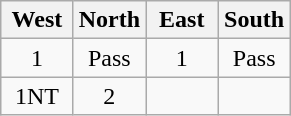<table class="wikitable" style="float:left; margin-top:0px; margin-right:10px;">
<tr>
<th width="25%">West</th>
<th width="25%">North</th>
<th width="25%">East</th>
<th width="25%">South</th>
</tr>
<tr align=center>
<td>1</td>
<td>Pass</td>
<td>1</td>
<td>Pass</td>
</tr>
<tr align=center>
<td>1NT</td>
<td>2</td>
<td></td>
<td></td>
</tr>
</table>
